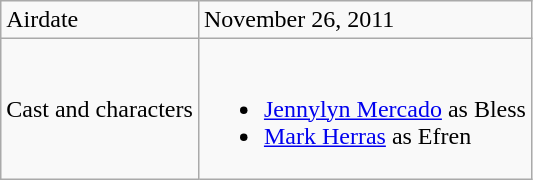<table class="wikitable">
<tr>
<td>Airdate</td>
<td>November 26, 2011</td>
</tr>
<tr>
<td>Cast and characters</td>
<td><br><ul><li><a href='#'>Jennylyn Mercado</a> as Bless</li><li><a href='#'>Mark Herras</a> as Efren</li></ul></td>
</tr>
</table>
